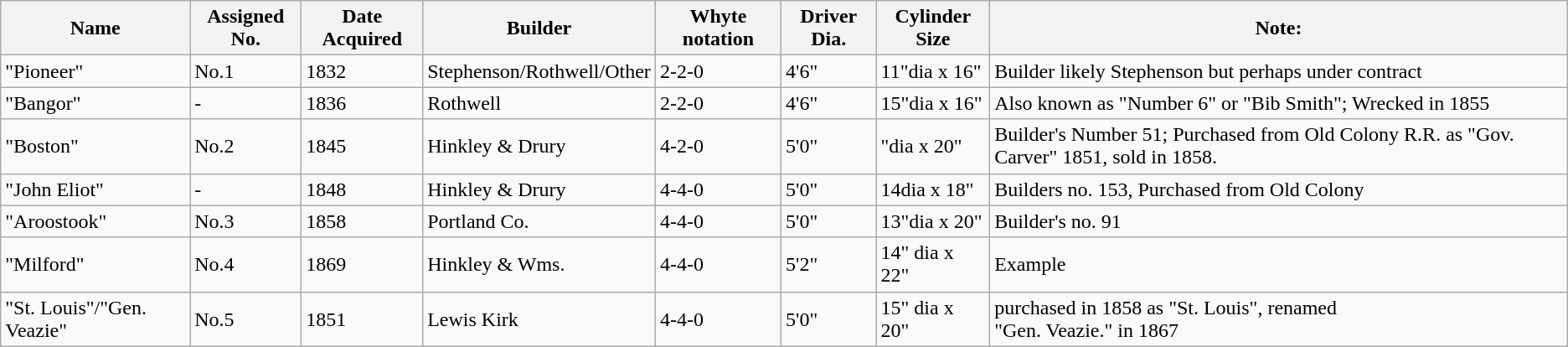<table class="wikitable">
<tr>
<th>Name</th>
<th>Assigned No.</th>
<th>Date Acquired</th>
<th>Builder</th>
<th>Whyte notation</th>
<th>Driver Dia.</th>
<th>Cylinder Size</th>
<th>Note:</th>
</tr>
<tr>
<td>"Pioneer"</td>
<td>No.1</td>
<td>1832</td>
<td>Stephenson/Rothwell/Other</td>
<td>2-2-0</td>
<td>4'6"</td>
<td>11"dia x 16"</td>
<td>Builder likely Stephenson but perhaps under contract</td>
</tr>
<tr>
<td>"Bangor"</td>
<td>-</td>
<td>1836</td>
<td>Rothwell</td>
<td>2-2-0</td>
<td>4'6"</td>
<td>15"dia x 16"</td>
<td>Also known as "Number 6" or "Bib Smith"; Wrecked in 1855</td>
</tr>
<tr>
<td>"Boston"</td>
<td>No.2</td>
<td>1845</td>
<td>Hinkley & Drury</td>
<td>4-2-0</td>
<td>5'0"</td>
<td>"dia x 20"</td>
<td>Builder's Number 51; Purchased from Old Colony R.R. as "Gov. Carver" 1851, sold in 1858.</td>
</tr>
<tr>
<td>"John Eliot"</td>
<td>-</td>
<td>1848</td>
<td>Hinkley & Drury</td>
<td>4-4-0</td>
<td>5'0"</td>
<td>14dia x 18"</td>
<td>Builders no. 153, Purchased from Old Colony</td>
</tr>
<tr>
<td>"Aroostook"</td>
<td>No.3</td>
<td>1858</td>
<td>Portland Co.</td>
<td>4-4-0</td>
<td>5'0"</td>
<td>13"dia x 20"</td>
<td>Builder's no. 91</td>
</tr>
<tr>
<td>"Milford"</td>
<td>No.4</td>
<td>1869</td>
<td>Hinkley & Wms.</td>
<td>4-4-0</td>
<td>5'2"</td>
<td>14" dia x 22"</td>
<td>Example</td>
</tr>
<tr>
<td>"St. Louis"/"Gen. Veazie"</td>
<td>No.5</td>
<td>1851</td>
<td>Lewis Kirk</td>
<td>4-4-0</td>
<td>5'0"</td>
<td>15" dia x 20"</td>
<td>purchased in 1858 as "St. Louis", renamed<br>"Gen. Veazie." in 1867</td>
</tr>
</table>
